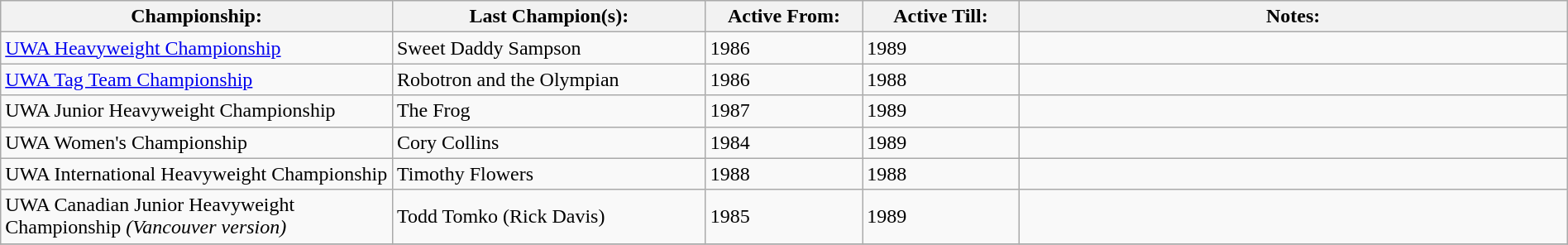<table class="wikitable" width=100%>
<tr>
<th width=25%>Championship:</th>
<th width=20%>Last Champion(s):</th>
<th width=10%>Active From:</th>
<th width=10%>Active Till:</th>
<th width=35%>Notes:</th>
</tr>
<tr>
<td><a href='#'>UWA Heavyweight Championship</a></td>
<td>Sweet Daddy Sampson</td>
<td>1986</td>
<td>1989</td>
<td></td>
</tr>
<tr>
<td><a href='#'>UWA Tag Team Championship</a></td>
<td>Robotron and the Olympian</td>
<td>1986</td>
<td>1988</td>
<td></td>
</tr>
<tr>
<td>UWA Junior Heavyweight Championship</td>
<td>The Frog</td>
<td>1987</td>
<td>1989</td>
<td></td>
</tr>
<tr>
<td>UWA Women's Championship</td>
<td>Cory Collins</td>
<td>1984</td>
<td>1989</td>
<td></td>
</tr>
<tr>
<td>UWA International Heavyweight Championship</td>
<td>Timothy Flowers</td>
<td>1988</td>
<td>1988</td>
<td></td>
</tr>
<tr>
<td>UWA Canadian Junior Heavyweight Championship <em>(Vancouver version)</em></td>
<td>Todd Tomko (Rick Davis)</td>
<td>1985</td>
<td>1989</td>
<td></td>
</tr>
<tr>
</tr>
</table>
